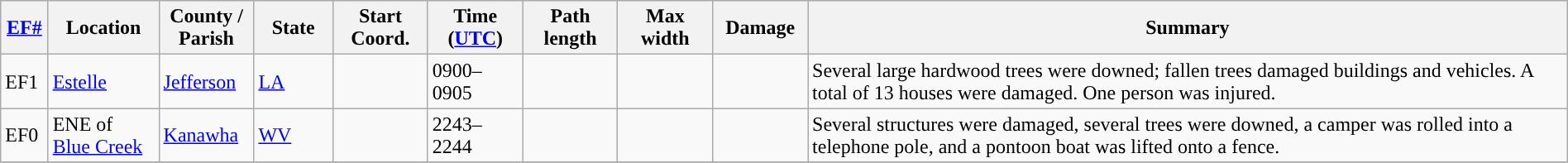<table class="wikitable sortable" style="width:100%;">
<tr>
<th scope="col" width="3%" align="center"><a href='#'>EF#</a></th>
<th scope="col" width="7%" align="center" class="unsortable">Location</th>
<th scope="col" width="6%" align="center" class="unsortable">County / Parish</th>
<th scope="col" width="5%" align="center">State</th>
<th scope="col" width="6%" align="center">Start Coord.</th>
<th scope="col" width="6%" align="center">Time (<a href='#'>UTC</a>)</th>
<th scope="col" width="6%" align="center">Path length</th>
<th scope="col" width="6%" align="center">Max width</th>
<th scope="col" width="6%" align="center">Damage</th>
<th scope="col" width="48%" class="unsortable" align="center">Summary</th>
</tr>
<tr>
<td>EF1</td>
<td><a href='#'>Estelle</a></td>
<td><a href='#'>Jefferson</a></td>
<td><a href='#'>LA</a></td>
<td></td>
<td>0900–0905</td>
<td></td>
<td></td>
<td></td>
<td>Several large hardwood trees were downed; fallen trees damaged buildings and vehicles. A total of 13 houses were damaged. One person was injured.</td>
</tr>
<tr>
<td>EF0</td>
<td>ENE of <a href='#'>Blue Creek</a></td>
<td><a href='#'>Kanawha</a></td>
<td><a href='#'>WV</a></td>
<td></td>
<td>2243–2244</td>
<td></td>
<td></td>
<td></td>
<td>Several structures were damaged, several trees were downed, a camper was rolled into a telephone pole, and a pontoon boat was lifted onto a fence.</td>
</tr>
<tr>
</tr>
</table>
